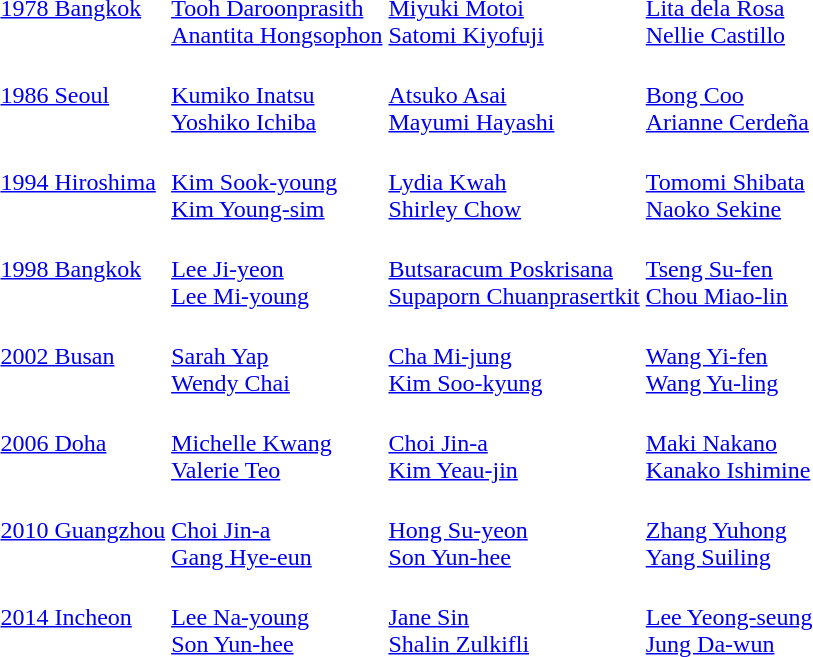<table>
<tr>
<td><a href='#'>1978 Bangkok</a></td>
<td><br><a href='#'>Tooh Daroonprasith</a><br><a href='#'>Anantita Hongsophon</a></td>
<td><br><a href='#'>Miyuki Motoi</a><br><a href='#'>Satomi Kiyofuji</a></td>
<td><br><a href='#'>Lita dela Rosa</a><br><a href='#'>Nellie Castillo</a></td>
</tr>
<tr>
<td><a href='#'>1986 Seoul</a></td>
<td><br><a href='#'>Kumiko Inatsu</a><br><a href='#'>Yoshiko Ichiba</a></td>
<td><br><a href='#'>Atsuko Asai</a><br><a href='#'>Mayumi Hayashi</a></td>
<td><br><a href='#'>Bong Coo</a><br><a href='#'>Arianne Cerdeña</a></td>
</tr>
<tr>
<td><a href='#'>1994 Hiroshima</a></td>
<td><br><a href='#'>Kim Sook-young</a><br><a href='#'>Kim Young-sim</a></td>
<td><br><a href='#'>Lydia Kwah</a><br><a href='#'>Shirley Chow</a></td>
<td><br><a href='#'>Tomomi Shibata</a><br><a href='#'>Naoko Sekine</a></td>
</tr>
<tr>
<td><a href='#'>1998 Bangkok</a></td>
<td><br><a href='#'>Lee Ji-yeon</a><br><a href='#'>Lee Mi-young</a></td>
<td><br><a href='#'>Butsaracum Poskrisana</a><br><a href='#'>Supaporn Chuanprasertkit</a></td>
<td><br><a href='#'>Tseng Su-fen</a><br><a href='#'>Chou Miao-lin</a></td>
</tr>
<tr>
<td><a href='#'>2002 Busan</a></td>
<td><br><a href='#'>Sarah Yap</a><br><a href='#'>Wendy Chai</a></td>
<td><br><a href='#'>Cha Mi-jung</a><br><a href='#'>Kim Soo-kyung</a></td>
<td><br><a href='#'>Wang Yi-fen</a><br><a href='#'>Wang Yu-ling</a></td>
</tr>
<tr>
<td><a href='#'>2006 Doha</a></td>
<td><br><a href='#'>Michelle Kwang</a><br><a href='#'>Valerie Teo</a></td>
<td><br><a href='#'>Choi Jin-a</a><br><a href='#'>Kim Yeau-jin</a></td>
<td><br><a href='#'>Maki Nakano</a><br><a href='#'>Kanako Ishimine</a></td>
</tr>
<tr>
<td><a href='#'>2010 Guangzhou</a></td>
<td><br><a href='#'>Choi Jin-a</a><br><a href='#'>Gang Hye-eun</a></td>
<td><br><a href='#'>Hong Su-yeon</a><br><a href='#'>Son Yun-hee</a></td>
<td><br><a href='#'>Zhang Yuhong</a><br><a href='#'>Yang Suiling</a></td>
</tr>
<tr>
<td><a href='#'>2014 Incheon</a></td>
<td><br><a href='#'>Lee Na-young</a><br><a href='#'>Son Yun-hee</a></td>
<td><br><a href='#'>Jane Sin</a><br><a href='#'>Shalin Zulkifli</a></td>
<td><br><a href='#'>Lee Yeong-seung</a><br><a href='#'>Jung Da-wun</a></td>
</tr>
</table>
